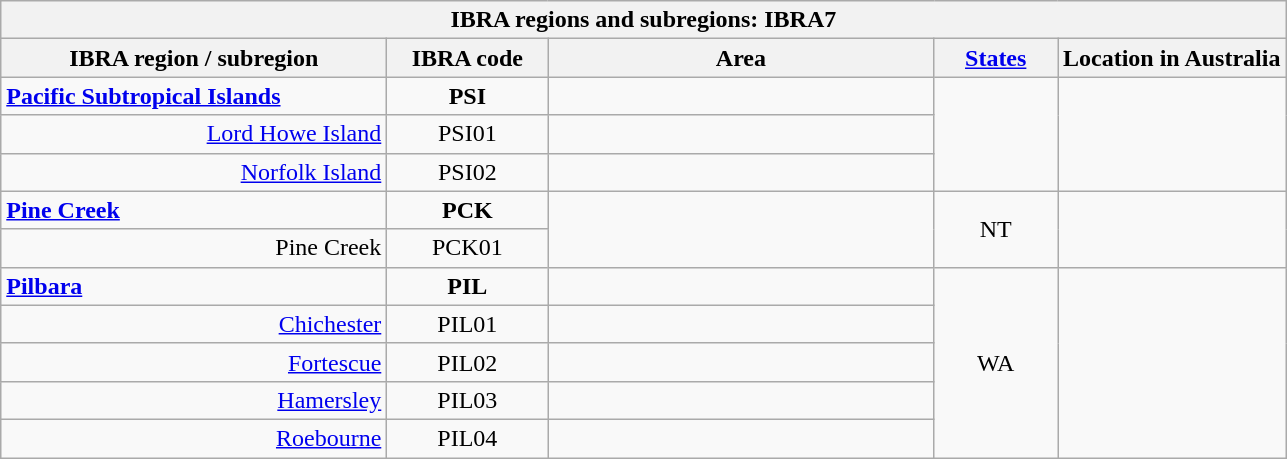<table class="wikitable sortable">
<tr>
<th rowwidth=100px colspan=5>IBRA regions and subregions: IBRA7</th>
</tr>
<tr>
<th scope="col" style="width:250px;">IBRA region / subregion</th>
<th scope="col" style="width:100px;">IBRA code</th>
<th scope="col" style="width:250px;">Area</th>
<th scope="col" style="width:75px;"><a href='#'>States</a></th>
<th>Location in Australia</th>
</tr>
<tr>
<td><strong><a href='#'>Pacific Subtropical Islands</a></strong></td>
<td style="text-align:center;"><strong>PSI</strong></td>
<td align="right"><strong></strong></td>
<td style="text-align:center;" rowspan="3"></td>
<td style="text-align:center;" rowspan="3"></td>
</tr>
<tr>
<td align="right"><a href='#'>Lord Howe Island</a></td>
<td style="text-align:center;">PSI01</td>
<td align="right"></td>
</tr>
<tr>
<td align="right"><a href='#'>Norfolk Island</a></td>
<td style="text-align:center;">PSI02</td>
<td align="right"></td>
</tr>
<tr>
<td><strong><a href='#'>Pine Creek</a></strong></td>
<td style="text-align:center;"><strong>PCK</strong></td>
<td style="text-align:right;" rowspan="2"><strong></strong></td>
<td style="text-align:center;" rowspan="2">NT</td>
<td style="text-align:center;" rowspan="2"></td>
</tr>
<tr>
<td align="right">Pine Creek</td>
<td style="text-align:center;">PCK01</td>
</tr>
<tr>
<td><strong><a href='#'>Pilbara</a></strong></td>
<td style="text-align:center;"><strong>PIL</strong></td>
<td align="right"><strong></strong></td>
<td style="text-align:center;" rowspan="5">WA</td>
<td style="text-align:center;" rowspan="5"></td>
</tr>
<tr>
<td align="right"><a href='#'>Chichester</a></td>
<td style="text-align:center;">PIL01</td>
<td align="right"></td>
</tr>
<tr>
<td align="right"><a href='#'>Fortescue</a></td>
<td style="text-align:center;">PIL02</td>
<td align="right"></td>
</tr>
<tr>
<td align="right"><a href='#'>Hamersley</a></td>
<td style="text-align:center;">PIL03</td>
<td align="right"></td>
</tr>
<tr>
<td align="right"><a href='#'>Roebourne</a></td>
<td style="text-align:center;">PIL04</td>
<td align="right"></td>
</tr>
</table>
